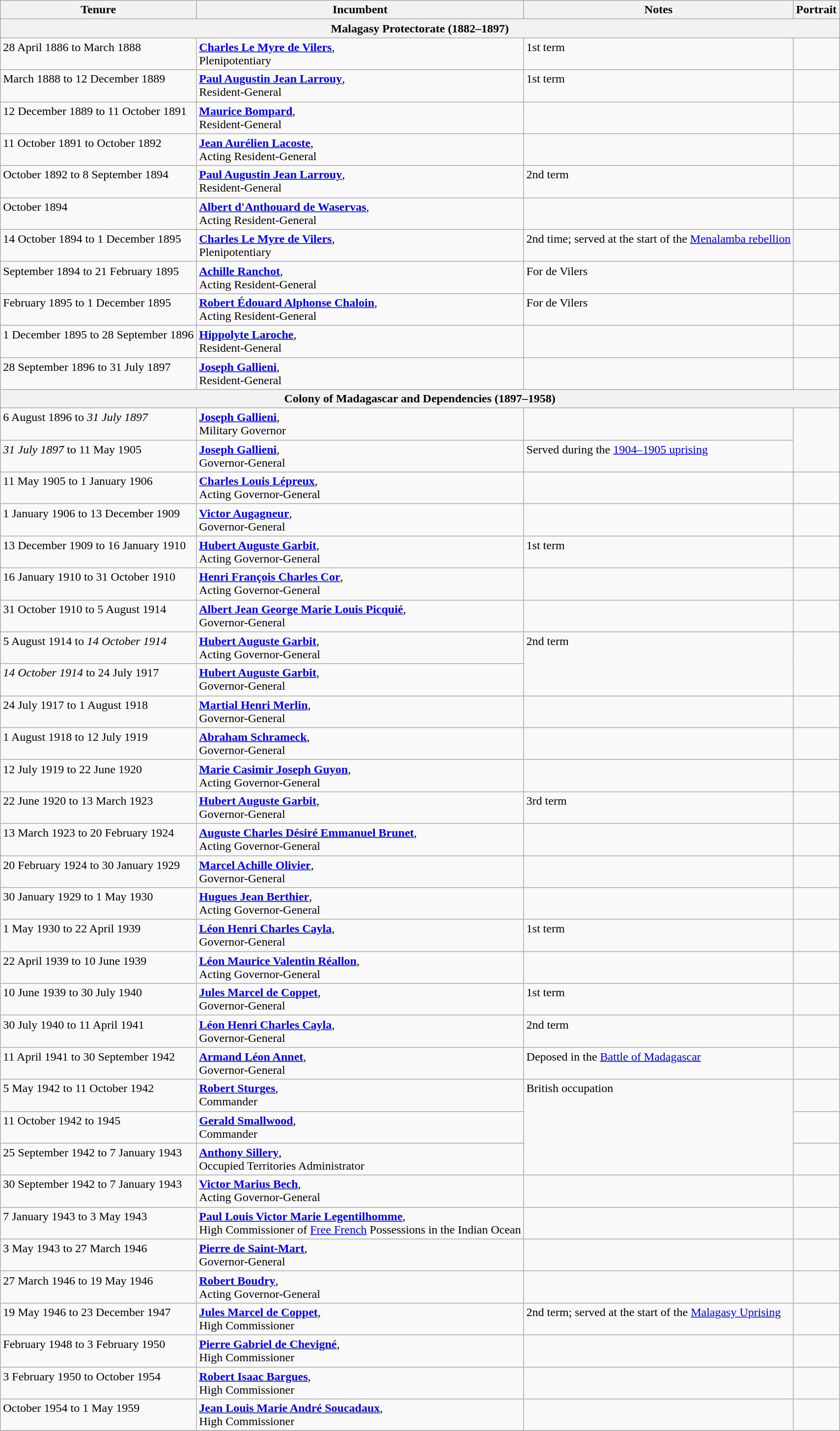<table class="wikitable">
<tr align=left>
<th>Tenure</th>
<th>Incumbent</th>
<th>Notes</th>
<th width=50px>Portrait</th>
</tr>
<tr>
<th colspan="4">Malagasy Protectorate (1882–1897)</th>
</tr>
<tr valign=top>
<td>28 April 1886 to March 1888</td>
<td><strong><a href='#'>Charles Le Myre de Vilers</a></strong>, <br>Plenipotentiary</td>
<td>1st term</td>
<td></td>
</tr>
<tr valign=top>
<td>March 1888 to 12 December 1889</td>
<td><strong><a href='#'>Paul Augustin Jean Larrouy</a></strong>, <br>Resident-General</td>
<td>1st term</td>
<td></td>
</tr>
<tr valign=top>
<td>12 December 1889 to 11 October 1891</td>
<td><strong><a href='#'>Maurice Bompard</a></strong>, <br>Resident-General</td>
<td></td>
<td></td>
</tr>
<tr valign=top>
<td>11 October 1891 to October 1892</td>
<td><strong><a href='#'>Jean Aurélien Lacoste</a></strong>, <br>Acting Resident-General</td>
<td></td>
<td></td>
</tr>
<tr valign=top>
<td>October 1892 to 8 September 1894</td>
<td><strong><a href='#'>Paul Augustin Jean Larrouy</a></strong>, <br>Resident-General</td>
<td>2nd term</td>
<td></td>
</tr>
<tr valign=top>
<td>October 1894</td>
<td><strong><a href='#'>Albert d'Anthouard de Waservas</a></strong>, <br>Acting Resident-General</td>
<td></td>
<td></td>
</tr>
<tr valign=top>
<td>14 October 1894 to 1 December 1895</td>
<td><strong><a href='#'>Charles Le Myre de Vilers</a></strong>, <br>Plenipotentiary</td>
<td>2nd time; served at the start of the <a href='#'>Menalamba rebellion</a></td>
<td></td>
</tr>
<tr valign=top>
<td>September 1894 to 21 February 1895</td>
<td><strong><a href='#'>Achille Ranchot</a></strong>, <br>Acting Resident-General</td>
<td>For de Vilers</td>
<td></td>
</tr>
<tr valign=top>
<td>February 1895 to 1 December 1895</td>
<td><strong><a href='#'>Robert Édouard Alphonse Chaloin</a></strong>, <br>Acting Resident-General</td>
<td>For de Vilers</td>
<td></td>
</tr>
<tr valign=top>
<td>1 December 1895 to 28 September 1896</td>
<td><strong><a href='#'>Hippolyte Laroche</a></strong>, <br>Resident-General</td>
<td></td>
<td></td>
</tr>
<tr valign=top>
<td>28 September 1896 to 31 July 1897</td>
<td><strong><a href='#'>Joseph Gallieni</a></strong>, <br>Resident-General</td>
<td></td>
<td></td>
</tr>
<tr>
<th colspan="4">Colony of Madagascar and Dependencies (1897–1958)</th>
</tr>
<tr valign=top>
<td>6 August 1896 to <em>31 July 1897</em></td>
<td><strong><a href='#'>Joseph Gallieni</a></strong>, <br>Military Governor</td>
<td></td>
<td rowspan="2"></td>
</tr>
<tr valign=top>
<td><em>31 July 1897</em> to 11 May 1905</td>
<td><strong><a href='#'>Joseph Gallieni</a></strong>, <br>Governor-General</td>
<td>Served during the <a href='#'>1904–1905 uprising</a></td>
</tr>
<tr valign=top>
<td>11 May 1905 to 1 January 1906</td>
<td><strong><a href='#'>Charles Louis Lépreux</a></strong>, <br>Acting Governor-General</td>
<td></td>
<td></td>
</tr>
<tr valign=top>
<td>1 January 1906 to 13 December 1909</td>
<td><strong><a href='#'>Victor Augagneur</a></strong>, <br>Governor-General</td>
<td></td>
<td></td>
</tr>
<tr valign=top>
<td>13 December 1909 to 16 January 1910</td>
<td><strong><a href='#'>Hubert Auguste Garbit</a></strong>, <br>Acting Governor-General</td>
<td>1st term</td>
<td></td>
</tr>
<tr valign=top>
<td>16 January 1910 to 31 October 1910</td>
<td><strong><a href='#'>Henri François Charles Cor</a></strong>, <br>Acting Governor-General</td>
<td></td>
<td></td>
</tr>
<tr valign=top>
<td>31 October 1910 to 5 August 1914</td>
<td><strong><a href='#'>Albert Jean George Marie Louis Picquié</a></strong>, <br>Governor-General</td>
<td></td>
<td></td>
</tr>
<tr valign=top>
<td>5 August 1914 to <em>14 October 1914</em></td>
<td><strong><a href='#'>Hubert Auguste Garbit</a></strong>, <br>Acting Governor-General</td>
<td rowspan="2">2nd term</td>
<td rowspan="2"></td>
</tr>
<tr valign=top>
<td><em>14 October 1914</em> to 24 July 1917</td>
<td><strong><a href='#'>Hubert Auguste Garbit</a></strong>, <br>Governor-General</td>
</tr>
<tr valign=top>
<td>24 July 1917 to 1 August 1918</td>
<td><strong><a href='#'>Martial Henri Merlin</a></strong>, <br>Governor-General</td>
<td></td>
<td></td>
</tr>
<tr valign=top>
<td>1 August 1918 to 12 July 1919</td>
<td><strong><a href='#'>Abraham Schrameck</a></strong>, <br>Governor-General</td>
<td></td>
<td></td>
</tr>
<tr valign=top>
<td>12 July 1919 to 22 June 1920</td>
<td><strong><a href='#'>Marie Casimir Joseph Guyon</a></strong>, <br>Acting Governor-General</td>
<td></td>
<td></td>
</tr>
<tr valign=top>
<td>22 June 1920 to 13 March 1923</td>
<td><strong><a href='#'>Hubert Auguste Garbit</a></strong>, <br>Governor-General</td>
<td>3rd term</td>
<td></td>
</tr>
<tr valign=top>
<td>13 March 1923 to 20 February 1924</td>
<td><strong><a href='#'>Auguste Charles Désiré Emmanuel Brunet</a></strong>, <br>Acting Governor-General</td>
<td></td>
<td></td>
</tr>
<tr valign=top>
<td>20 February 1924 to 30 January 1929</td>
<td><strong><a href='#'>Marcel Achille Olivier</a></strong>, <br>Governor-General</td>
<td></td>
<td></td>
</tr>
<tr valign=top>
<td>30 January 1929 to 1 May 1930</td>
<td><strong><a href='#'>Hugues Jean Berthier</a></strong>, <br>Acting Governor-General</td>
<td></td>
<td></td>
</tr>
<tr valign=top>
<td>1 May 1930 to 22 April 1939</td>
<td><strong><a href='#'>Léon Henri Charles Cayla</a></strong>, <br>Governor-General</td>
<td>1st term</td>
<td></td>
</tr>
<tr valign=top>
<td>22 April 1939 to 10 June 1939</td>
<td><strong><a href='#'>Léon Maurice Valentin Réallon</a></strong>, <br>Acting Governor-General</td>
<td></td>
<td></td>
</tr>
<tr valign=top>
<td>10 June 1939 to 30 July 1940</td>
<td><strong><a href='#'>Jules Marcel de Coppet</a></strong>, <br>Governor-General</td>
<td>1st term</td>
<td></td>
</tr>
<tr valign=top>
<td>30 July 1940 to 11 April 1941</td>
<td><strong><a href='#'>Léon Henri Charles Cayla</a></strong>, <br>Governor-General</td>
<td>2nd term</td>
<td></td>
</tr>
<tr valign=top>
<td>11 April 1941 to 30 September 1942</td>
<td><strong><a href='#'>Armand Léon Annet</a></strong>, <br>Governor-General</td>
<td>Deposed in the <a href='#'>Battle of Madagascar</a></td>
<td></td>
</tr>
<tr valign=top>
<td>5 May 1942 to 11 October 1942</td>
<td><strong><a href='#'>Robert Sturges</a></strong>, <br>Commander</td>
<td rowspan="3">British occupation</td>
<td></td>
</tr>
<tr valign=top>
<td>11 October 1942 to 1945</td>
<td><strong><a href='#'>Gerald Smallwood</a></strong>, <br>Commander</td>
<td></td>
</tr>
<tr valign=top>
<td>25 September 1942 to 7 January 1943</td>
<td><strong><a href='#'>Anthony Sillery</a></strong>, <br>Occupied Territories Administrator</td>
<td></td>
</tr>
<tr valign=top>
<td>30 September 1942 to 7 January 1943</td>
<td><strong><a href='#'>Victor Marius Bech</a></strong>, <br>Acting Governor-General</td>
<td></td>
<td></td>
</tr>
<tr valign=top>
<td>7 January 1943 to 3 May 1943</td>
<td><strong><a href='#'>Paul Louis Victor Marie Legentilhomme</a></strong>, <br>High Commissioner of <a href='#'>Free French</a> Possessions in the Indian Ocean</td>
<td></td>
<td></td>
</tr>
<tr valign=top>
<td>3 May 1943 to 27 March 1946</td>
<td><strong><a href='#'>Pierre de Saint-Mart</a></strong>, <br>Governor-General</td>
<td></td>
<td></td>
</tr>
<tr valign=top>
<td>27 March 1946 to 19 May 1946</td>
<td><strong><a href='#'>Robert Boudry</a></strong>, <br>Acting Governor-General</td>
<td></td>
<td></td>
</tr>
<tr valign=top>
<td>19 May 1946 to 23 December 1947</td>
<td><strong><a href='#'>Jules Marcel de Coppet</a></strong>, <br>High Commissioner</td>
<td>2nd term; served at the start of the <a href='#'>Malagasy Uprising</a></td>
<td></td>
</tr>
<tr valign=top>
<td>February 1948 to 3 February 1950</td>
<td><strong><a href='#'>Pierre Gabriel de Chevigné</a></strong>, <br>High Commissioner</td>
<td></td>
<td></td>
</tr>
<tr valign=top>
<td>3 February 1950 to October 1954</td>
<td><strong><a href='#'>Robert Isaac Bargues</a></strong>, <br>High Commissioner</td>
<td></td>
<td></td>
</tr>
<tr valign=top>
<td>October 1954 to 1 May 1959</td>
<td><strong><a href='#'>Jean Louis Marie André Soucadaux</a></strong>, <br>High Commissioner</td>
<td></td>
<td></td>
</tr>
<tr valign=top>
</tr>
</table>
